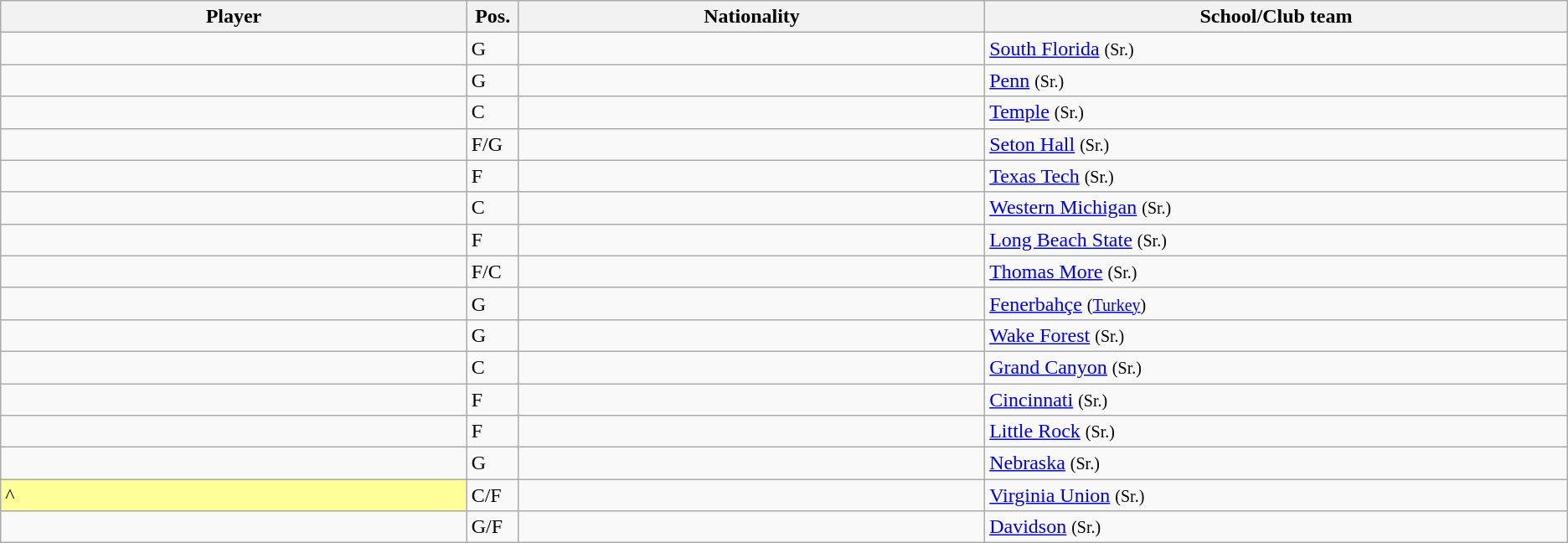<table class="wikitable sortable">
<tr>
<th width="20%">Player</th>
<th width="1%">Pos.</th>
<th width="20%">Nationality</th>
<th width="25%">School/Club team</th>
</tr>
<tr>
<td></td>
<td>G</td>
<td></td>
<td><a href='#'>South Florida</a> <small>(Sr.)</small></td>
</tr>
<tr>
<td></td>
<td>G</td>
<td></td>
<td><a href='#'>Penn</a> <small>(Sr.)</small></td>
</tr>
<tr>
<td></td>
<td>C</td>
<td></td>
<td><a href='#'>Temple</a> <small>(Sr.)</small></td>
</tr>
<tr>
<td></td>
<td>F/G</td>
<td></td>
<td><a href='#'>Seton Hall</a> <small>(Sr.)</small></td>
</tr>
<tr>
<td></td>
<td>F</td>
<td></td>
<td><a href='#'>Texas Tech</a> <small>(Sr.)</small></td>
</tr>
<tr>
<td></td>
<td>C</td>
<td></td>
<td><a href='#'>Western Michigan</a> <small>(Sr.)</small></td>
</tr>
<tr>
<td></td>
<td>F</td>
<td></td>
<td><a href='#'>Long Beach State</a> <small>(Sr.)</small></td>
</tr>
<tr>
<td></td>
<td>F/C</td>
<td></td>
<td><a href='#'>Thomas More</a> <small>(Sr.)</small></td>
</tr>
<tr>
<td></td>
<td>G</td>
<td></td>
<td><a href='#'>Fenerbahçe</a> <small>(<a href='#'>Turkey</a>)</small></td>
</tr>
<tr>
<td></td>
<td>G</td>
<td></td>
<td><a href='#'>Wake Forest</a> <small>(Sr.)</small></td>
</tr>
<tr>
<td></td>
<td>C</td>
<td></td>
<td><a href='#'>Grand Canyon</a> <small>(Sr.)</small></td>
</tr>
<tr>
<td></td>
<td>F</td>
<td></td>
<td><a href='#'>Cincinnati</a> <small>(Sr.)</small></td>
</tr>
<tr>
<td></td>
<td>F</td>
<td></td>
<td><a href='#'>Little Rock</a> <small>(Sr.)</small></td>
</tr>
<tr>
<td></td>
<td>G</td>
<td></td>
<td><a href='#'>Nebraska</a> <small>(Sr.)</small></td>
</tr>
<tr>
<td bgcolor="#FFFF99">^</td>
<td>C/F</td>
<td></td>
<td><a href='#'>Virginia Union</a> <small>(Sr.)</small></td>
</tr>
<tr>
<td></td>
<td>G/F</td>
<td></td>
<td><a href='#'>Davidson</a> <small>(Sr.)</small></td>
</tr>
</table>
